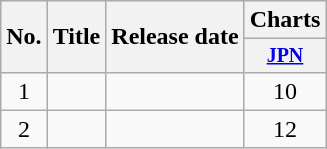<table class="wikitable">
<tr>
<th rowspan="2">No.</th>
<th rowspan="2">Title</th>
<th rowspan="2">Release date</th>
<th>Charts</th>
</tr>
<tr style="font-size:smaller;">
<th><a href='#'>JPN</a><br></th>
</tr>
<tr>
<td align="center">1</td>
<td></td>
<td></td>
<td align="center">10</td>
</tr>
<tr>
<td align="center">2</td>
<td></td>
<td></td>
<td align="center">12</td>
</tr>
</table>
